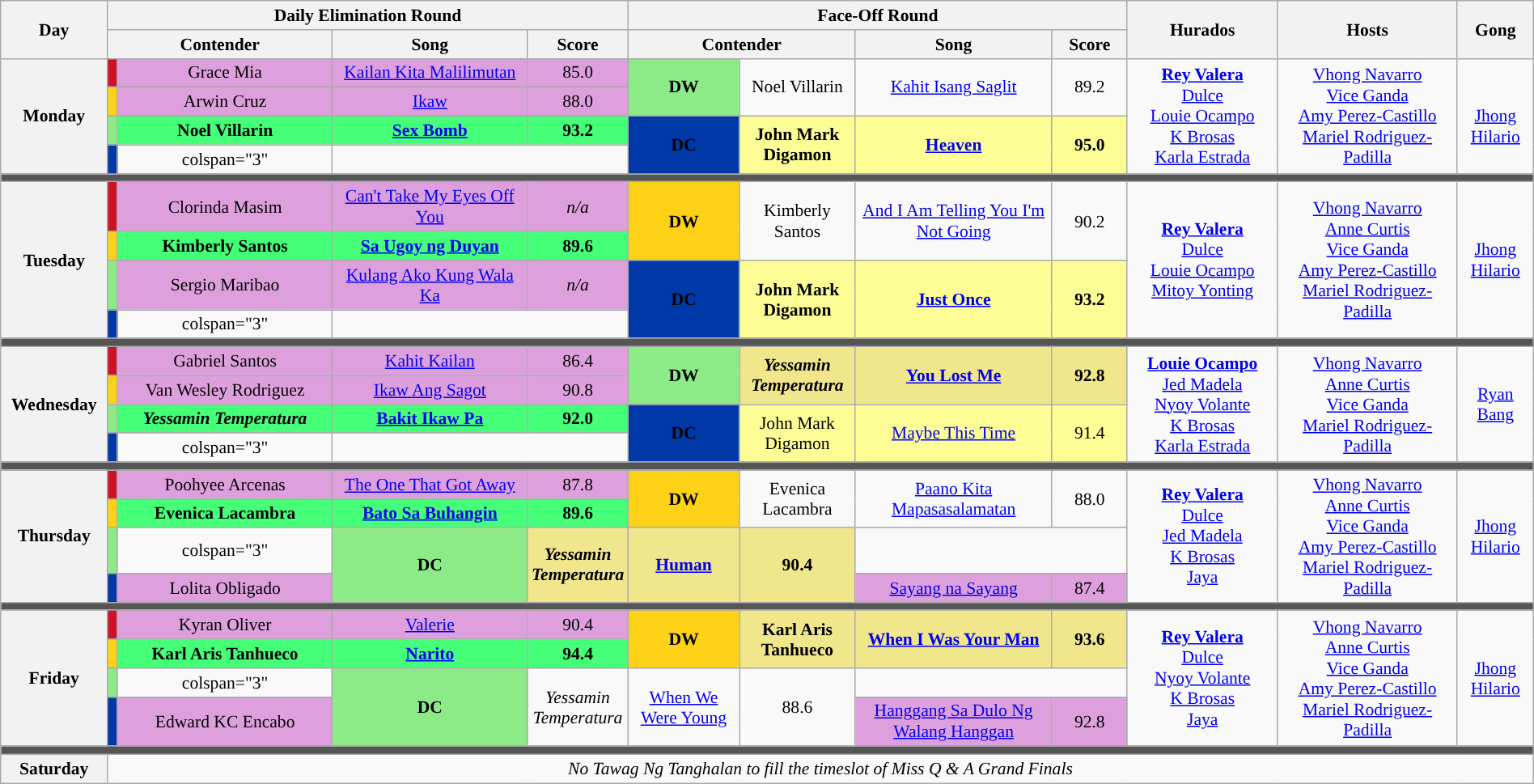<table class="wikitable mw-collapsible mw-collapsed" style="text-align:center; font-size:90%; width:100%;">
<tr>
<th rowspan="2" width="07%">Day</th>
<th colspan="4">Daily Elimination Round</th>
<th colspan="4">Face-Off Round</th>
<th rowspan="2" width="10%">Hurados</th>
<th rowspan="2" width="12%">Hosts</th>
<th rowspan="2" width="05%">Gong</th>
</tr>
<tr>
<th width="15%"  colspan=2>Contender</th>
<th width="13%">Song</th>
<th width="05%">Score</th>
<th width="15%"  colspan=2>Contender</th>
<th width="13%">Song</th>
<th width="05%">Score</th>
</tr>
<tr>
<th rowspan="4">Monday<br><small></small></th>
<th style="background-color:#CE1126;"></th>
<td style="background:Plum;">Grace Mia</td>
<td style="background:Plum;"><a href='#'>Kailan Kita Malilimutan</a></td>
<td style="background:Plum;">85.0</td>
<th rowspan="2" style="background-color:#8deb87;">DW</th>
<td rowspan="2">Noel Villarin</td>
<td rowspan="2"><a href='#'>Kahit Isang Saglit</a></td>
<td rowspan="2">89.2</td>
<td rowspan="4"><strong><a href='#'>Rey Valera</a></strong><br><a href='#'>Dulce</a><br><a href='#'>Louie Ocampo</a><br><a href='#'>K Brosas</a><br><a href='#'>Karla Estrada</a></td>
<td rowspan="4"><a href='#'>Vhong Navarro</a><br><a href='#'>Vice Ganda</a><br><a href='#'>Amy Perez-Castillo</a><br><a href='#'>Mariel Rodriguez-Padilla</a></td>
<td rowspan="4"><br><a href='#'>Jhong Hilario</a></td>
</tr>
<tr>
<th style="background-color:#FCD116;"></th>
<td style="background:Plum;">Arwin Cruz</td>
<td style="background:Plum;"><a href='#'>Ikaw</a></td>
<td style="background:Plum;">88.0</td>
</tr>
<tr>
<th style="background-color:#8deb87;"></th>
<td style="background:#44ff77;"><strong>Noel Villarin</strong></td>
<td style="background:#44ff77;"><strong><a href='#'>Sex Bomb</a></strong></td>
<td style="background:#44ff77;"><strong>93.2</strong></td>
<th rowspan="2" style="background-color:#0038A8;">DC</th>
<td rowspan="2" style="background:#FDFD96"><strong>John Mark Digamon</strong></td>
<td rowspan="2" style="background:#FDFD96"><a href='#'><strong>Heaven</strong></a></td>
<td rowspan="2" style="background:#FDFD96"><strong>95.0</strong></td>
</tr>
<tr>
<th style="background-color:#0038A8;"></th>
<td>colspan="3" </td>
</tr>
<tr>
<th colspan="12" style="background:#555;"></th>
</tr>
<tr>
<th rowspan="4">Tuesday<br><small></small></th>
<th style="background-color:#CE1126;"></th>
<td style="background:Plum;">Clorinda Masim</td>
<td style="background:Plum;"><a href='#'>Can't Take My Eyes Off You</a></td>
<td style="background:Plum;"><em>n/a</em></td>
<th rowspan="2" style="background-color:#FCD116;">DW</th>
<td rowspan="2">Kimberly Santos</td>
<td rowspan="2"><a href='#'>And I Am Telling You I'm Not Going</a></td>
<td rowspan="2">90.2</td>
<td rowspan="4"><strong><a href='#'>Rey Valera</a></strong><br><a href='#'>Dulce</a><br><a href='#'>Louie Ocampo</a><br><a href='#'>Mitoy Yonting</a></td>
<td rowspan="4"><a href='#'>Vhong Navarro</a><br><a href='#'>Anne Curtis</a><br><a href='#'>Vice Ganda</a><br><a href='#'>Amy Perez-Castillo</a><br><a href='#'>Mariel Rodriguez-Padilla</a></td>
<td rowspan="4"><a href='#'>Jhong Hilario</a></td>
</tr>
<tr>
<th style="background-color:#FCD116;"></th>
<td style="background:#44ff77;"><strong>Kimberly Santos</strong></td>
<td style="background:#44ff77;"><strong><a href='#'>Sa Ugoy ng Duyan</a></strong></td>
<td style="background:#44ff77;"><strong>89.6</strong></td>
</tr>
<tr>
<th style="background-color:#8deb87;"></th>
<td style="background:Plum;">Sergio Maribao</td>
<td style="background:Plum;"><a href='#'>Kulang Ako Kung Wala Ka</a></td>
<td style="background:Plum;"><em>n/a</em></td>
<th rowspan="2" style="background-color:#0038A8;">DC</th>
<td rowspan="2" style="background:#FDFD96"><strong>John Mark Digamon</strong></td>
<td rowspan="2" style="background:#FDFD96"><strong><a href='#'>Just Once</a></strong></td>
<td rowspan="2" style="background:#FDFD96"><strong>93.2</strong></td>
</tr>
<tr>
<th style="background-color:#0038A8;"></th>
<td>colspan="3" </td>
</tr>
<tr>
<th colspan="12" style="background:#555;"></th>
</tr>
<tr>
<th rowspan="4">Wednesday<br><small></small></th>
<th style="background-color:#CE1126;"></th>
<td style="background:Plum;">Gabriel Santos</td>
<td style="background:Plum;"><a href='#'>Kahit Kailan</a></td>
<td style="background:Plum;">86.4</td>
<th rowspan="2" style="background-color:#8deb87;">DW</th>
<td rowspan="2" style="background:Khaki"><strong><em>Yessamin Temperatura</em></strong></td>
<td rowspan="2" style="background:Khaki"><strong><a href='#'>You Lost Me</a></strong></td>
<td rowspan="2" style="background:Khaki"><strong>92.8</strong></td>
<td rowspan="4"><strong><a href='#'>Louie Ocampo</a></strong><br><a href='#'>Jed Madela</a><br><a href='#'>Nyoy Volante</a><br><a href='#'>K Brosas</a><br><a href='#'>Karla Estrada</a></td>
<td rowspan="4"><a href='#'>Vhong Navarro</a><br><a href='#'>Anne Curtis</a><br><a href='#'>Vice Ganda</a><br><a href='#'>Mariel Rodriguez-Padilla</a></td>
<td rowspan="4"><a href='#'>Ryan Bang</a></td>
</tr>
<tr>
<th style="background-color:#FCD116;"></th>
<td style="background:Plum;">Van Wesley Rodriguez</td>
<td style="background:Plum;"><a href='#'>Ikaw Ang Sagot</a></td>
<td style="background:Plum;">90.8</td>
</tr>
<tr>
<th style="background-color:#8deb87;"></th>
<td style="background:#44ff77;"><strong><em>Yessamin Temperatura</em></strong></td>
<td style="background:#44ff77;"><strong><a href='#'>Bakit Ikaw Pa</a></strong></td>
<td style="background:#44ff77;"><strong>92.0</strong></td>
<th rowspan="2" style="background-color:#0038A8;">DC</th>
<td rowspan="2" style="background-color:#FDFD96;">John Mark Digamon</td>
<td rowspan="2" style="background-color:#FDFD96;"><a href='#'>Maybe This Time</a></td>
<td rowspan="2" style="background-color:#FDFD96;">91.4</td>
</tr>
<tr>
<th style="background-color:#0038A8;"></th>
<td>colspan="3" </td>
</tr>
<tr>
<th colspan="12" style="background:#555;"></th>
</tr>
<tr>
<th rowspan="4">Thursday<br><small></small></th>
<th style="background-color:#CE1126;"></th>
<td style="background:Plum;">Poohyee Arcenas</td>
<td style="background:Plum;"><a href='#'>The One That Got Away</a></td>
<td style="background:Plum;">87.8</td>
<th rowspan="2" style="background-color:#FCD116;">DW</th>
<td rowspan="2">Evenica Lacambra</td>
<td rowspan="2"><a href='#'>Paano Kita Mapasasalamatan</a></td>
<td rowspan="2">88.0</td>
<td rowspan="4"><strong><a href='#'>Rey Valera</a></strong><br><a href='#'>Dulce</a><br><a href='#'>Jed Madela</a><br><a href='#'>K Brosas</a><br><a href='#'>Jaya</a></td>
<td rowspan="4"><a href='#'>Vhong Navarro</a><br><a href='#'>Anne Curtis</a><br><a href='#'>Vice Ganda</a><br><a href='#'>Amy Perez-Castillo</a><br><a href='#'>Mariel Rodriguez-Padilla</a></td>
<td rowspan="4"><a href='#'>Jhong Hilario</a></td>
</tr>
<tr>
<th style="background-color:#FCD116;"></th>
<td style="background:#44ff77;"><strong>Evenica Lacambra</strong></td>
<td style="background:#44ff77;"><strong><a href='#'>Bato Sa Buhangin</a></strong></td>
<td style="background:#44ff77;"><strong>89.6</strong></td>
</tr>
<tr>
<th style="background-color:#8deb87;"></th>
<td>colspan="3" </td>
<th rowspan="2" style="background-color:#8deb87;">DC</th>
<td rowspan="2" style="background:Khaki"><strong><em>Yessamin Temperatura</em></strong></td>
<td rowspan="2" style="background:Khaki"><strong><a href='#'>Human</a></strong></td>
<td rowspan="2" style="background:Khaki"><strong>90.4</strong></td>
</tr>
<tr>
<th style="background-color:#0038A8;"></th>
<td style="background:Plum;">Lolita Obligado</td>
<td style="background:Plum;"><a href='#'>Sayang na Sayang</a></td>
<td style="background:Plum;">87.4</td>
</tr>
<tr>
<th colspan="12" style="background:#555;"></th>
</tr>
<tr>
<th rowspan="4">Friday<br><small></small></th>
<th style="background-color:#CE1126;"></th>
<td style="background:Plum;">Kyran Oliver</td>
<td style="background:Plum;"><a href='#'>Valerie</a></td>
<td style="background:Plum;">90.4</td>
<th rowspan="2" style="background-color:#FCD116;">DW</th>
<td rowspan="2" style="background:Khaki"><strong>Karl Aris Tanhueco</strong></td>
<td rowspan="2" style="background:Khaki"><strong><a href='#'>When I Was Your Man</a></strong></td>
<td rowspan="2" style="background:Khaki"><strong>93.6</strong></td>
<td rowspan="4"><strong><a href='#'>Rey Valera</a></strong><br><a href='#'>Dulce</a><br><a href='#'>Nyoy Volante</a><br><a href='#'>K Brosas</a><br><a href='#'>Jaya</a></td>
<td rowspan="4"><a href='#'>Vhong Navarro</a><br><a href='#'>Anne Curtis</a><br><a href='#'>Vice Ganda</a><br><a href='#'>Amy Perez-Castillo</a><br><a href='#'>Mariel Rodriguez-Padilla</a></td>
<td rowspan="4"><a href='#'>Jhong Hilario</a></td>
</tr>
<tr>
<th style="background-color:#FCD116;"></th>
<td style="background:#44ff77;"><strong>Karl Aris Tanhueco</strong></td>
<td style="background:#44ff77;"><strong><a href='#'>Narito</a></strong></td>
<td style="background:#44ff77;"><strong>94.4</strong></td>
</tr>
<tr>
<th style="background-color:#8deb87;"></th>
<td>colspan="3" </td>
<th rowspan="2" style="background-color:#8deb87;">DC</th>
<td rowspan="2"><em>Yessamin Temperatura</em></td>
<td rowspan="2"><a href='#'>When We Were Young</a></td>
<td rowspan="2">88.6</td>
</tr>
<tr>
<th style="background-color:#0038A8;"></th>
<td style="background:Plum;">Edward KC Encabo</td>
<td style="background:Plum;"><a href='#'>Hanggang Sa Dulo Ng Walang Hanggan</a></td>
<td style="background:Plum;">92.8</td>
</tr>
<tr>
<th colspan="12" style="background:#555;"></th>
</tr>
<tr>
<th rowspan="1">Saturday<br><small></small></th>
<td colspan="11"><em>No Tawag Ng Tanghalan to fill the timeslot of Miss Q & A Grand Finals</em></td>
</tr>
</table>
